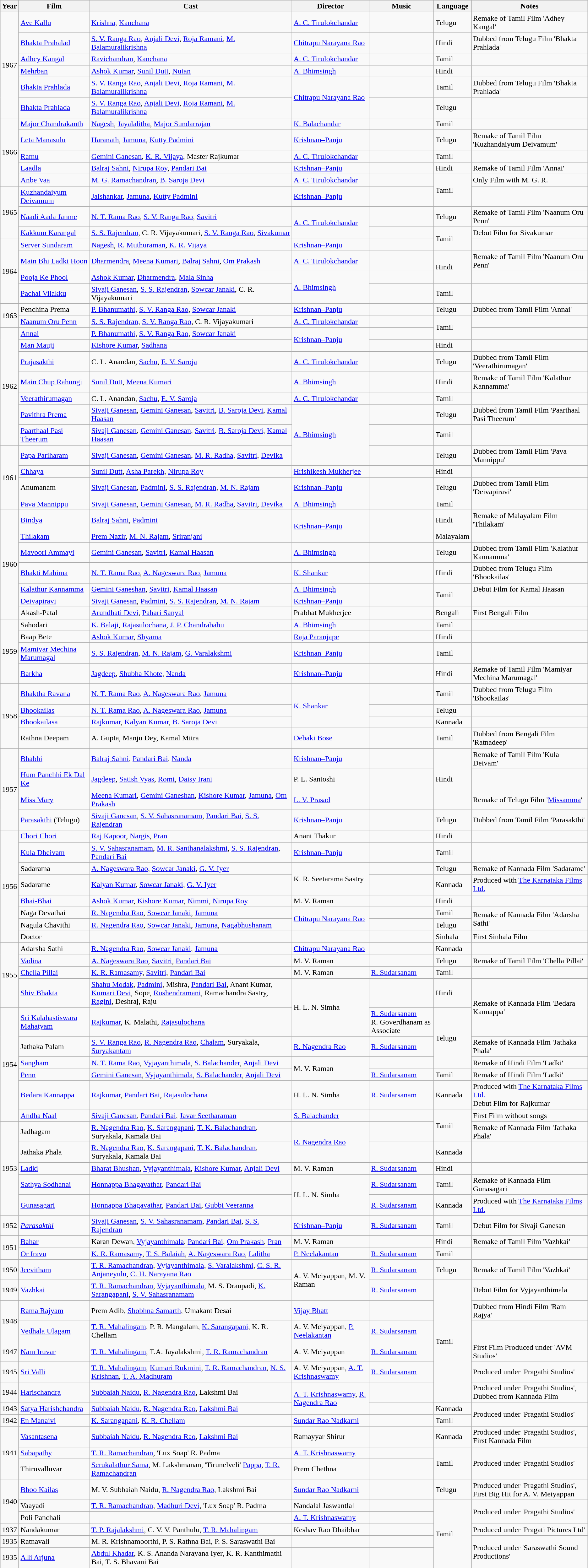<table class="wikitable sortable">
<tr>
<th>Year</th>
<th>Film</th>
<th>Cast</th>
<th>Director</th>
<th>Music</th>
<th>Language</th>
<th>Notes</th>
</tr>
<tr>
<td rowspan="6">1967</td>
<td><a href='#'>Ave Kallu</a></td>
<td><a href='#'>Krishna</a>, <a href='#'>Kanchana</a></td>
<td><a href='#'>A. C. Tirulokchandar</a></td>
<td></td>
<td>Telugu</td>
<td>Remake of Tamil Film 'Adhey Kangal'</td>
</tr>
<tr>
<td><a href='#'>Bhakta Prahalad</a></td>
<td><a href='#'>S. V. Ranga Rao</a>, <a href='#'>Anjali Devi</a>, <a href='#'>Roja Ramani</a>, <a href='#'>M. Balamuralikrishna</a></td>
<td><a href='#'>Chitrapu Narayana Rao</a></td>
<td></td>
<td>Hindi</td>
<td>Dubbed from Telugu Film 'Bhakta Prahlada'</td>
</tr>
<tr>
<td><a href='#'>Adhey Kangal</a></td>
<td><a href='#'>Ravichandran</a>, <a href='#'>Kanchana</a></td>
<td><a href='#'>A. C. Tirulokchandar</a></td>
<td></td>
<td>Tamil</td>
<td></td>
</tr>
<tr>
<td><a href='#'>Mehrban</a></td>
<td><a href='#'>Ashok Kumar</a>, <a href='#'>Sunil Dutt</a>, <a href='#'>Nutan</a></td>
<td><a href='#'>A. Bhimsingh</a></td>
<td></td>
<td>Hindi</td>
<td></td>
</tr>
<tr>
<td><a href='#'>Bhakta Prahlada</a></td>
<td><a href='#'>S. V. Ranga Rao</a>, <a href='#'>Anjali Devi</a>, <a href='#'>Roja Ramani</a>, <a href='#'>M. Balamuralikrishna</a></td>
<td rowspan="2"><a href='#'>Chitrapu Narayana Rao</a></td>
<td></td>
<td>Tamil</td>
<td>Dubbed from Telugu Film 'Bhakta Prahlada'</td>
</tr>
<tr>
<td><a href='#'>Bhakta Prahlada</a></td>
<td><a href='#'>S. V. Ranga Rao</a>, <a href='#'>Anjali Devi</a>, <a href='#'>Roja Ramani</a>, <a href='#'>M. Balamuralikrishna</a></td>
<td></td>
<td>Telugu</td>
<td></td>
</tr>
<tr>
<td rowspan="5">1966</td>
<td><a href='#'>Major Chandrakanth</a></td>
<td><a href='#'>Nagesh</a>, <a href='#'>Jayalalitha</a>, <a href='#'>Major Sundarrajan</a></td>
<td><a href='#'>K. Balachandar</a></td>
<td></td>
<td>Tamil</td>
<td></td>
</tr>
<tr>
<td><a href='#'>Leta Manasulu</a></td>
<td><a href='#'>Haranath</a>, <a href='#'>Jamuna</a>, <a href='#'>Kutty Padmini</a></td>
<td><a href='#'>Krishnan–Panju</a></td>
<td></td>
<td>Telugu</td>
<td>Remake of Tamil Film 'Kuzhandaiyum Deivamum'</td>
</tr>
<tr>
<td><a href='#'>Ramu</a></td>
<td><a href='#'>Gemini Ganesan</a>, <a href='#'>K. R. Vijaya</a>, Master Rajkumar</td>
<td><a href='#'>A. C. Tirulokchandar</a></td>
<td></td>
<td>Tamil</td>
<td></td>
</tr>
<tr>
<td><a href='#'>Laadla</a></td>
<td><a href='#'>Balraj Sahni</a>, <a href='#'>Nirupa Roy</a>, <a href='#'>Pandari Bai</a></td>
<td><a href='#'>Krishnan–Panju</a></td>
<td></td>
<td>Hindi</td>
<td>Remake of Tamil Film 'Annai'</td>
</tr>
<tr>
<td><a href='#'>Anbe Vaa</a></td>
<td><a href='#'>M. G. Ramachandran</a>, <a href='#'>B. Saroja Devi</a></td>
<td><a href='#'>A. C. Tirulokchandar</a></td>
<td></td>
<td rowspan="2">Tamil</td>
<td>Only Film with M. G. R.</td>
</tr>
<tr>
<td rowspan="3">1965</td>
<td><a href='#'>Kuzhandaiyum Deivamum</a></td>
<td><a href='#'>Jaishankar</a>, <a href='#'>Jamuna</a>, <a href='#'>Kutty Padmini</a></td>
<td><a href='#'>Krishnan–Panju</a></td>
<td></td>
<td></td>
</tr>
<tr>
<td><a href='#'>Naadi Aada Janme</a></td>
<td><a href='#'>N. T. Rama Rao</a>, <a href='#'>S. V. Ranga Rao</a>, <a href='#'>Savitri</a></td>
<td rowspan="2"><a href='#'>A. C. Tirulokchandar</a></td>
<td></td>
<td>Telugu</td>
<td>Remake of Tamil Film 'Naanum Oru Penn'</td>
</tr>
<tr>
<td><a href='#'>Kakkum Karangal</a></td>
<td><a href='#'>S. S. Rajendran</a>, C. R. Vijayakumari, <a href='#'>S. V. Ranga Rao</a>, <a href='#'>Sivakumar</a></td>
<td></td>
<td rowspan="2">Tamil</td>
<td>Debut Film for Sivakumar</td>
</tr>
<tr>
<td rowspan="4">1964</td>
<td><a href='#'>Server Sundaram</a></td>
<td><a href='#'>Nagesh</a>, <a href='#'>R. Muthuraman</a>, <a href='#'>K. R. Vijaya</a></td>
<td><a href='#'>Krishnan–Panju</a></td>
<td></td>
<td></td>
</tr>
<tr>
<td><a href='#'>Main Bhi Ladki Hoon</a></td>
<td><a href='#'>Dharmendra</a>, <a href='#'>Meena Kumari</a>, <a href='#'>Balraj Sahni</a>, <a href='#'>Om Prakash</a></td>
<td><a href='#'>A. C. Tirulokchandar</a></td>
<td></td>
<td rowspan="2">Hindi</td>
<td>Remake of Tamil Film 'Naanum Oru Penn'</td>
</tr>
<tr>
<td><a href='#'>Pooja Ke Phool</a></td>
<td><a href='#'>Ashok Kumar</a>, <a href='#'>Dharmendra</a>, <a href='#'>Mala Sinha</a></td>
<td rowspan="2"><a href='#'>A. Bhimsingh</a></td>
<td></td>
<td></td>
</tr>
<tr>
<td><a href='#'>Pachai Vilakku</a></td>
<td><a href='#'>Sivaji Ganesan</a>, <a href='#'>S. S. Rajendran</a>, <a href='#'>Sowcar Janaki</a>, C. R. Vijayakumari</td>
<td></td>
<td>Tamil</td>
<td></td>
</tr>
<tr>
<td rowspan="2">1963</td>
<td>Penchina Prema</td>
<td><a href='#'>P. Bhanumathi</a>, <a href='#'>S. V. Ranga Rao</a>, <a href='#'>Sowcar Janaki</a></td>
<td><a href='#'>Krishnan–Panju</a></td>
<td></td>
<td>Telugu</td>
<td>Dubbed from Tamil Film 'Annai'</td>
</tr>
<tr>
<td><a href='#'>Naanum Oru Penn</a></td>
<td><a href='#'>S. S. Rajendran</a>, <a href='#'>S. V. Ranga Rao</a>, C. R. Vijayakumari</td>
<td><a href='#'>A. C. Tirulokchandar</a></td>
<td></td>
<td rowspan="2">Tamil</td>
<td></td>
</tr>
<tr>
<td rowspan="7">1962</td>
<td><a href='#'>Annai</a></td>
<td><a href='#'>P. Bhanumathi</a>, <a href='#'>S. V. Ranga Rao</a>, <a href='#'>Sowcar Janaki</a></td>
<td rowspan="2"><a href='#'>Krishnan–Panju</a></td>
<td></td>
<td></td>
</tr>
<tr>
<td><a href='#'>Man Mauji</a></td>
<td><a href='#'>Kishore Kumar</a>, <a href='#'>Sadhana</a></td>
<td></td>
<td>Hindi</td>
<td></td>
</tr>
<tr>
<td><a href='#'>Prajasakthi</a></td>
<td>C. L. Anandan, <a href='#'>Sachu</a>, <a href='#'>E. V. Saroja</a></td>
<td><a href='#'>A. C. Tirulokchandar</a></td>
<td></td>
<td>Telugu</td>
<td>Dubbed from Tamil Film 'Veerathirumagan'</td>
</tr>
<tr>
<td><a href='#'>Main Chup Rahungi</a></td>
<td><a href='#'>Sunil Dutt</a>, <a href='#'>Meena Kumari</a></td>
<td><a href='#'>A. Bhimsingh</a></td>
<td></td>
<td>Hindi</td>
<td>Remake of Tamil Film 'Kalathur Kannamma'</td>
</tr>
<tr>
<td><a href='#'>Veerathirumagan</a></td>
<td>C. L. Anandan, <a href='#'>Sachu</a>, <a href='#'>E. V. Saroja</a></td>
<td><a href='#'>A. C. Tirulokchandar</a></td>
<td></td>
<td>Tamil</td>
<td></td>
</tr>
<tr>
<td><a href='#'>Pavithra Prema</a></td>
<td><a href='#'>Sivaji Ganesan</a>, <a href='#'>Gemini Ganesan</a>, <a href='#'>Savitri</a>, <a href='#'>B. Saroja Devi</a>, <a href='#'>Kamal Haasan</a></td>
<td rowspan="3"><a href='#'>A. Bhimsingh</a></td>
<td></td>
<td>Telugu</td>
<td>Dubbed from Tamil Film 'Paarthaal Pasi Theerum'</td>
</tr>
<tr>
<td><a href='#'>Paarthaal Pasi Theerum</a></td>
<td><a href='#'>Sivaji Ganesan</a>, <a href='#'>Gemini Ganesan</a>, <a href='#'>Savitri</a>, <a href='#'>B. Saroja Devi</a>, <a href='#'>Kamal Haasan</a></td>
<td></td>
<td>Tamil</td>
<td></td>
</tr>
<tr>
<td rowspan="4">1961</td>
<td><a href='#'>Papa Pariharam</a></td>
<td><a href='#'>Sivaji Ganesan</a>, <a href='#'>Gemini Ganesan</a>, <a href='#'>M. R. Radha</a>, <a href='#'>Savitri</a>, <a href='#'>Devika</a></td>
<td></td>
<td>Telugu</td>
<td>Dubbed from Tamil Film 'Pava Mannippu'</td>
</tr>
<tr>
<td><a href='#'>Chhaya</a></td>
<td><a href='#'>Sunil Dutt</a>, <a href='#'>Asha Parekh</a>, <a href='#'>Nirupa Roy</a></td>
<td><a href='#'>Hrishikesh Mukherjee</a></td>
<td></td>
<td>Hindi</td>
<td></td>
</tr>
<tr>
<td>Anumanam</td>
<td><a href='#'>Sivaji Ganesan</a>, <a href='#'>Padmini</a>, <a href='#'>S. S. Rajendran</a>, <a href='#'>M. N. Rajam</a></td>
<td><a href='#'>Krishnan–Panju</a></td>
<td></td>
<td>Telugu</td>
<td>Dubbed from Tamil Film 'Deivapiravi'</td>
</tr>
<tr>
<td><a href='#'>Pava Mannippu</a></td>
<td><a href='#'>Sivaji Ganesan</a>, <a href='#'>Gemini Ganesan</a>, <a href='#'>M. R. Radha</a>, <a href='#'>Savitri</a>, <a href='#'>Devika</a></td>
<td><a href='#'>A. Bhimsingh</a></td>
<td></td>
<td>Tamil</td>
<td></td>
</tr>
<tr>
<td rowspan="7">1960</td>
<td><a href='#'>Bindya</a></td>
<td><a href='#'>Balraj Sahni</a>, <a href='#'>Padmini</a></td>
<td rowspan="2"><a href='#'>Krishnan–Panju</a></td>
<td></td>
<td>Hindi</td>
<td>Remake of Malayalam Film 'Thilakam'</td>
</tr>
<tr>
<td><a href='#'>Thilakam</a></td>
<td><a href='#'>Prem Nazir</a>, <a href='#'>M. N. Rajam</a>, <a href='#'>Sriranjani</a></td>
<td></td>
<td>Malayalam</td>
<td></td>
</tr>
<tr>
<td><a href='#'>Mavoori Ammayi</a></td>
<td><a href='#'>Gemini Ganesan</a>, <a href='#'>Savitri</a>, <a href='#'>Kamal Haasan</a></td>
<td><a href='#'>A. Bhimsingh</a></td>
<td></td>
<td>Telugu</td>
<td>Dubbed from Tamil Film 'Kalathur Kannamma'</td>
</tr>
<tr>
<td><a href='#'>Bhakti Mahima</a></td>
<td><a href='#'>N. T. Rama Rao</a>, <a href='#'>A. Nageswara Rao</a>, <a href='#'>Jamuna</a></td>
<td><a href='#'>K. Shankar</a></td>
<td></td>
<td>Hindi</td>
<td>Dubbed from Telugu Film 'Bhookailas'</td>
</tr>
<tr>
<td><a href='#'>Kalathur Kannamma</a></td>
<td><a href='#'>Gemini Ganeshan</a>, <a href='#'>Savitri</a>, <a href='#'>Kamal Haasan</a></td>
<td><a href='#'>A. Bhimsingh</a></td>
<td></td>
<td rowspan="2">Tamil</td>
<td>Debut Film for Kamal Haasan</td>
</tr>
<tr>
<td><a href='#'>Deivapiravi</a></td>
<td><a href='#'>Sivaji Ganesan</a>, <a href='#'>Padmini</a>, <a href='#'>S. S. Rajendran</a>, <a href='#'>M. N. Rajam</a></td>
<td><a href='#'>Krishnan–Panju</a></td>
<td></td>
<td></td>
</tr>
<tr>
<td>Akash-Patal</td>
<td><a href='#'>Arundhati Devi</a>, <a href='#'>Pahari Sanyal</a></td>
<td>Prabhat Mukherjee</td>
<td></td>
<td>Bengali</td>
<td>First Bengali Film</td>
</tr>
<tr>
<td rowspan="4">1959</td>
<td>Sahodari</td>
<td><a href='#'>K. Balaji</a>, <a href='#'>Rajasulochana</a>, <a href='#'>J. P. Chandrababu</a></td>
<td><a href='#'>A. Bhimsingh</a></td>
<td></td>
<td>Tamil</td>
<td></td>
</tr>
<tr>
<td>Baap Bete</td>
<td><a href='#'>Ashok Kumar</a>, <a href='#'>Shyama</a></td>
<td><a href='#'>Raja Paranjape</a></td>
<td></td>
<td>Hindi</td>
<td></td>
</tr>
<tr>
<td><a href='#'>Mamiyar Mechina Marumagal</a></td>
<td><a href='#'>S. S. Rajendran</a>, <a href='#'>M. N. Rajam</a>, <a href='#'>G. Varalakshmi</a></td>
<td><a href='#'>Krishnan–Panju</a></td>
<td></td>
<td>Tamil</td>
<td></td>
</tr>
<tr>
<td><a href='#'>Barkha</a></td>
<td><a href='#'>Jagdeep</a>, <a href='#'>Shubha Khote</a>, <a href='#'>Nanda</a></td>
<td><a href='#'>Krishnan–Panju</a></td>
<td></td>
<td>Hindi</td>
<td>Remake of Tamil Film 'Mamiyar Mechina Marumagal'</td>
</tr>
<tr>
<td rowspan="4">1958</td>
<td><a href='#'>Bhaktha Ravana</a></td>
<td><a href='#'>N. T. Rama Rao</a>, <a href='#'>A. Nageswara Rao</a>, <a href='#'>Jamuna</a></td>
<td rowspan="3"><a href='#'>K. Shankar</a></td>
<td></td>
<td>Tamil</td>
<td>Dubbed from Telugu Film 'Bhookailas'</td>
</tr>
<tr>
<td><a href='#'>Bhookailas</a></td>
<td><a href='#'>N. T. Rama Rao</a>, <a href='#'>A. Nageswara Rao</a>, <a href='#'>Jamuna</a></td>
<td></td>
<td>Telugu</td>
<td></td>
</tr>
<tr>
<td><a href='#'>Bhookailasa</a></td>
<td><a href='#'>Rajkumar</a>, <a href='#'>Kalyan Kumar</a>, <a href='#'>B. Saroja Devi</a></td>
<td></td>
<td>Kannada</td>
<td></td>
</tr>
<tr>
<td>Rathna Deepam</td>
<td>A. Gupta, Manju Dey, Kamal Mitra</td>
<td><a href='#'>Debaki Bose</a></td>
<td></td>
<td>Tamil</td>
<td>Dubbed from Bengali Film 'Ratnadeep'</td>
</tr>
<tr>
<td rowspan="4">1957</td>
<td><a href='#'>Bhabhi</a></td>
<td><a href='#'>Balraj Sahni</a>, <a href='#'>Pandari Bai</a>, <a href='#'>Nanda</a></td>
<td><a href='#'>Krishnan–Panju</a></td>
<td></td>
<td rowspan="3">Hindi</td>
<td>Remake of Tamil Film 'Kula Deivam'</td>
</tr>
<tr>
<td><a href='#'>Hum Panchhi Ek Dal Ke</a></td>
<td><a href='#'>Jagdeep</a>, <a href='#'>Satish Vyas</a>, <a href='#'>Romi</a>, <a href='#'>Daisy Irani</a></td>
<td>P. L. Santoshi</td>
<td></td>
<td></td>
</tr>
<tr>
<td><a href='#'>Miss Mary</a></td>
<td><a href='#'>Meena Kumari</a>, <a href='#'>Gemini Ganeshan</a>, <a href='#'>Kishore Kumar</a>, <a href='#'>Jamuna</a>, <a href='#'>Om Prakash</a></td>
<td><a href='#'>L. V. Prasad</a></td>
<td></td>
<td>Remake of Telugu Film '<a href='#'>Missamma</a>'</td>
</tr>
<tr>
<td><a href='#'>Parasakthi</a> (Telugu)</td>
<td><a href='#'>Sivaji Ganesan</a>, <a href='#'>S. V. Sahasranamam</a>, <a href='#'>Pandari Bai</a>, <a href='#'>S. S. Rajendran</a></td>
<td><a href='#'>Krishnan–Panju</a></td>
<td></td>
<td>Telugu</td>
<td>Dubbed from Tamil Film 'Parasakthi'</td>
</tr>
<tr>
<td rowspan="8">1956</td>
<td><a href='#'>Chori Chori</a></td>
<td><a href='#'>Raj Kapoor</a>, <a href='#'>Nargis</a>, <a href='#'>Pran</a></td>
<td>Anant Thakur</td>
<td></td>
<td>Hindi</td>
<td></td>
</tr>
<tr>
<td><a href='#'>Kula Dheivam</a></td>
<td><a href='#'>S. V. Sahasranamam</a>, <a href='#'>M. R. Santhanalakshmi</a>, <a href='#'>S. S. Rajendran</a>, <a href='#'>Pandari Bai</a></td>
<td><a href='#'>Krishnan–Panju</a></td>
<td></td>
<td>Tamil</td>
<td></td>
</tr>
<tr>
<td>Sadarama</td>
<td><a href='#'>A. Nageswara Rao</a>, <a href='#'>Sowcar Janaki</a>, <a href='#'>G. V. Iyer</a></td>
<td rowspan="2">K. R. Seetarama Sastry</td>
<td></td>
<td>Telugu</td>
<td>Remake of Kannada Film 'Sadarame'</td>
</tr>
<tr>
<td>Sadarame</td>
<td><a href='#'>Kalyan Kumar</a>, <a href='#'>Sowcar Janaki</a>, <a href='#'>G. V. Iyer</a></td>
<td></td>
<td>Kannada</td>
<td>Produced with <a href='#'>The Karnataka Films Ltd.</a></td>
</tr>
<tr>
<td><a href='#'>Bhai-Bhai</a></td>
<td><a href='#'>Ashok Kumar</a>, <a href='#'>Kishore Kumar</a>, <a href='#'>Nimmi</a>, <a href='#'>Nirupa Roy</a></td>
<td>M. V. Raman</td>
<td></td>
<td>Hindi</td>
<td></td>
</tr>
<tr>
<td>Naga Devathai</td>
<td><a href='#'>R. Nagendra Rao</a>, <a href='#'>Sowcar Janaki</a>, <a href='#'>Jamuna</a></td>
<td rowspan="2"><a href='#'>Chitrapu Narayana Rao</a></td>
<td></td>
<td>Tamil</td>
<td rowspan="2">Remake of Kannada Film 'Adarsha Sathi'</td>
</tr>
<tr>
<td>Nagula Chavithi</td>
<td><a href='#'>R. Nagendra Rao</a>, <a href='#'>Sowcar Janaki</a>, <a href='#'>Jamuna</a>, <a href='#'>Nagabhushanam</a></td>
<td></td>
<td>Telugu</td>
</tr>
<tr>
<td>Doctor</td>
<td></td>
<td></td>
<td></td>
<td>Sinhala</td>
<td>First Sinhala Film</td>
</tr>
<tr>
<td rowspan="4">1955</td>
<td>Adarsha Sathi</td>
<td><a href='#'>R. Nagendra Rao</a>, <a href='#'>Sowcar Janaki</a>, <a href='#'>Jamuna</a></td>
<td><a href='#'>Chitrapu Narayana Rao</a></td>
<td></td>
<td>Kannada</td>
<td></td>
</tr>
<tr>
<td><a href='#'>Vadina</a></td>
<td><a href='#'>A. Nageswara Rao</a>, <a href='#'>Savitri</a>, <a href='#'>Pandari Bai</a></td>
<td>M. V. Raman</td>
<td></td>
<td>Telugu</td>
<td>Remake of Tamil Film 'Chella Pillai'</td>
</tr>
<tr>
<td><a href='#'>Chella Pillai</a></td>
<td><a href='#'>K. R. Ramasamy</a>, <a href='#'>Savitri</a>, <a href='#'>Pandari Bai</a></td>
<td>M. V. Raman</td>
<td><a href='#'>R. Sudarsanam</a></td>
<td>Tamil</td>
<td></td>
</tr>
<tr>
<td><a href='#'>Shiv Bhakta</a></td>
<td><a href='#'>Shahu Modak</a>, <a href='#'>Padmini</a>, Mishra, <a href='#'>Pandari Bai</a>, Anant Kumar, <a href='#'>Kumari Devi</a>, Sope, <a href='#'>Rushendramani</a>, Ramachandra Sastry, <a href='#'>Ragini</a>, Deshraj, Raju</td>
<td rowspan="2">H. L. N. Simha</td>
<td></td>
<td>Hindi</td>
<td rowspan="2">Remake of Kannada Film 'Bedara Kannappa'</td>
</tr>
<tr>
<td rowspan="6">1954</td>
<td><a href='#'>Sri Kalahastiswara Mahatyam</a></td>
<td><a href='#'>Rajkumar</a>, K. Malathi, <a href='#'>Rajasulochana</a></td>
<td><a href='#'>R. Sudarsanam</a><br>R. Goverdhanam as Associate</td>
<td rowspan="3">Telugu</td>
</tr>
<tr>
<td>Jathaka Palam</td>
<td><a href='#'>S. V. Ranga Rao</a>, <a href='#'>R. Nagendra Rao</a>, <a href='#'>Chalam</a>, Suryakala, <a href='#'>Suryakantam</a></td>
<td><a href='#'>R. Nagendra Rao</a></td>
<td><a href='#'>R. Sudarsanam</a></td>
<td>Remake of Kannada Film 'Jathaka Phala'</td>
</tr>
<tr>
<td><a href='#'>Sangham</a></td>
<td><a href='#'>N. T. Rama Rao</a>, <a href='#'>Vyjayanthimala</a>, <a href='#'>S. Balachander</a>, <a href='#'>Anjali Devi</a></td>
<td rowspan="2">M. V. Raman</td>
<td></td>
<td>Remake of Hindi Film 'Ladki'</td>
</tr>
<tr>
<td><a href='#'>Penn</a></td>
<td><a href='#'>Gemini Ganesan</a>, <a href='#'>Vyjayanthimala</a>, <a href='#'>S. Balachander</a>, <a href='#'>Anjali Devi</a></td>
<td><a href='#'>R. Sudarsanam</a></td>
<td>Tamil</td>
<td>Remake of Hindi Film 'Ladki'</td>
</tr>
<tr>
<td><a href='#'>Bedara Kannappa</a></td>
<td><a href='#'>Rajkumar</a>, <a href='#'>Pandari Bai</a>, <a href='#'>Rajasulochana</a></td>
<td>H. L. N. Simha</td>
<td><a href='#'>R. Sudarsanam</a></td>
<td>Kannada</td>
<td>Produced with <a href='#'>The Karnataka Films Ltd.</a><br>Debut Film for Rajkumar</td>
</tr>
<tr>
<td><a href='#'>Andha Naal</a></td>
<td><a href='#'>Sivaji Ganesan</a>, <a href='#'>Pandari Bai</a>, <a href='#'>Javar Seetharaman</a></td>
<td><a href='#'>S. Balachander</a></td>
<td></td>
<td rowspan="2">Tamil</td>
<td>First Film without songs</td>
</tr>
<tr>
<td rowspan="5">1953</td>
<td>Jadhagam</td>
<td><a href='#'>R. Nagendra Rao</a>, <a href='#'>K. Sarangapani</a>, <a href='#'>T. K. Balachandran</a>, Suryakala, Kamala Bai</td>
<td rowspan="2"><a href='#'>R. Nagendra Rao</a></td>
<td></td>
<td>Remake of Kannada Film 'Jathaka Phala'</td>
</tr>
<tr>
<td>Jathaka Phala</td>
<td><a href='#'>R. Nagendra Rao</a>, <a href='#'>K. Sarangapani</a>, <a href='#'>T. K. Balachandran</a>, Suryakala, Kamala Bai</td>
<td></td>
<td>Kannada</td>
<td></td>
</tr>
<tr>
<td><a href='#'>Ladki</a></td>
<td><a href='#'>Bharat Bhushan</a>, <a href='#'>Vyjayanthimala</a>, <a href='#'>Kishore Kumar</a>, <a href='#'>Anjali Devi</a></td>
<td>M. V. Raman</td>
<td><a href='#'>R. Sudarsanam</a></td>
<td>Hindi</td>
<td></td>
</tr>
<tr>
<td><a href='#'>Sathya Sodhanai</a></td>
<td><a href='#'>Honnappa Bhagavathar</a>, <a href='#'>Pandari Bai</a></td>
<td rowspan="2">H. L. N. Simha</td>
<td><a href='#'>R. Sudarsanam</a></td>
<td>Tamil</td>
<td>Remake of Kannada Film Gunasagari</td>
</tr>
<tr>
<td><a href='#'>Gunasagari</a></td>
<td><a href='#'>Honnappa Bhagavathar</a>, <a href='#'>Pandari Bai</a>, <a href='#'>Gubbi Veeranna</a></td>
<td><a href='#'>R. Sudarsanam</a></td>
<td>Kannada</td>
<td>Produced with <a href='#'>The Karnataka Films Ltd.</a></td>
</tr>
<tr>
<td>1952</td>
<td><em><a href='#'>Parasakthi</a></em></td>
<td><a href='#'>Sivaji Ganesan</a>, <a href='#'>S. V. Sahasranamam</a>, <a href='#'>Pandari Bai</a>, <a href='#'>S. S. Rajendran</a></td>
<td><a href='#'>Krishnan–Panju</a></td>
<td><a href='#'>R. Sudarsanam</a></td>
<td>Tamil</td>
<td>Debut Film for Sivaji Ganesan</td>
</tr>
<tr>
<td rowspan="2">1951</td>
<td><a href='#'>Bahar</a></td>
<td>Karan Dewan, <a href='#'>Vyjayanthimala</a>, <a href='#'>Pandari Bai</a>, <a href='#'>Om Prakash</a>, <a href='#'>Pran</a></td>
<td>M. V. Raman</td>
<td></td>
<td>Hindi</td>
<td>Remake of Tamil Film 'Vazhkai'</td>
</tr>
<tr>
<td><a href='#'>Or Iravu</a></td>
<td><a href='#'>K. R. Ramasamy</a>, <a href='#'>T. S. Balaiah</a>, <a href='#'>A. Nageswara Rao</a>, <a href='#'>Lalitha</a></td>
<td><a href='#'>P. Neelakantan</a></td>
<td><a href='#'>R. Sudarsanam</a></td>
<td>Tamil</td>
<td></td>
</tr>
<tr>
<td>1950</td>
<td><a href='#'>Jeevitham</a></td>
<td><a href='#'>T. R. Ramachandran</a>, <a href='#'>Vyjayanthimala</a>, <a href='#'>S. Varalakshmi</a>, <a href='#'>C. S. R. Anjaneyulu</a>, <a href='#'>C. H. Narayana Rao</a></td>
<td rowspan="2">A. V. Meiyappan, M. V. Raman</td>
<td><a href='#'>R. Sudarsanam</a></td>
<td>Telugu</td>
<td>Remake of Tamil Film 'Vazhkai'</td>
</tr>
<tr>
<td>1949</td>
<td><a href='#'>Vazhkai</a></td>
<td><a href='#'>T. R. Ramachandran</a>, <a href='#'>Vyjayanthimala</a>, M. S. Draupadi, <a href='#'>K. Sarangapani</a>, <a href='#'>S. V. Sahasranamam</a></td>
<td><a href='#'>R. Sudarsanam</a></td>
<td rowspan="6">Tamil</td>
<td>Debut Film for Vyjayanthimala</td>
</tr>
<tr>
<td rowspan="2">1948</td>
<td><a href='#'>Rama Rajyam</a></td>
<td>Prem Adib, <a href='#'>Shobhna Samarth</a>, Umakant Desai</td>
<td><a href='#'>Vijay Bhatt</a></td>
<td></td>
<td>Dubbed from Hindi Film 'Ram Rajya'</td>
</tr>
<tr>
<td><a href='#'>Vedhala Ulagam</a></td>
<td><a href='#'>T. R. Mahalingam</a>, P. R. Mangalam, <a href='#'>K. Sarangapani</a>, K. R. Chellam</td>
<td>A. V. Meiyappan, <a href='#'>P. Neelakantan</a></td>
<td><a href='#'>R. Sudarsanam</a></td>
<td></td>
</tr>
<tr>
<td>1947</td>
<td><a href='#'>Nam Iruvar</a></td>
<td><a href='#'>T. R. Mahalingam</a>, T.A. Jayalakshmi, <a href='#'>T. R. Ramachandran</a></td>
<td>A. V. Meiyappan</td>
<td><a href='#'>R. Sudarsanam</a></td>
<td>First Film Produced under 'AVM Studios'</td>
</tr>
<tr>
<td>1945</td>
<td><a href='#'>Sri Valli</a></td>
<td><a href='#'>T. R. Mahalingam</a>, <a href='#'>Kumari Rukmini</a>, <a href='#'>T. R. Ramachandran</a>, <a href='#'>N. S. Krishnan</a>, <a href='#'>T. A. Madhuram</a></td>
<td>A. V. Meiyappan, <a href='#'>A. T. Krishnaswamy</a></td>
<td><a href='#'>R. Sudarsanam</a></td>
<td>Produced under 'Pragathi Studios'</td>
</tr>
<tr>
<td>1944</td>
<td><a href='#'>Harischandra</a></td>
<td><a href='#'>Subbaiah Naidu</a>, <a href='#'>R. Nagendra Rao</a>, Lakshmi Bai</td>
<td rowspan="2"><a href='#'>A. T. Krishnaswamy</a>, <a href='#'>R. Nagendra Rao</a></td>
<td></td>
<td>Produced under 'Pragathi Studios', Dubbed from Kannada Film</td>
</tr>
<tr>
<td>1943</td>
<td><a href='#'>Satya Harishchandra</a></td>
<td><a href='#'>Subbaiah Naidu</a>, <a href='#'>R. Nagendra Rao</a>, <a href='#'>Lakshmi Bai</a></td>
<td></td>
<td>Kannada</td>
<td rowspan="2">Produced under 'Pragathi Studios'</td>
</tr>
<tr>
<td>1942</td>
<td><a href='#'>En Manaivi</a></td>
<td><a href='#'>K. Sarangapani</a>, <a href='#'>K. R. Chellam</a></td>
<td><a href='#'>Sundar Rao Nadkarni</a></td>
<td></td>
<td>Tamil</td>
</tr>
<tr>
<td rowspan="3">1941</td>
<td><a href='#'>Vasantasena</a></td>
<td><a href='#'>Subbaiah Naidu</a>, <a href='#'>R. Nagendra Rao</a>, <a href='#'>Lakshmi Bai</a></td>
<td>Ramayyar Shirur</td>
<td></td>
<td>Kannada</td>
<td>Produced under 'Pragathi Studios', First Kannada Film</td>
</tr>
<tr>
<td><a href='#'>Sabapathy</a></td>
<td><a href='#'>T. R. Ramachandran</a>, 'Lux Soap' R. Padma</td>
<td><a href='#'>A. T. Krishnaswamy</a></td>
<td></td>
<td rowspan="2">Tamil</td>
<td rowspan="2">Produced under 'Pragathi Studios'</td>
</tr>
<tr>
<td>Thiruvalluvar</td>
<td><a href='#'>Serukalathur Sama</a>, M. Lakshmanan, 'Tirunelveli' <a href='#'>Pappa</a>, <a href='#'>T. R. Ramachandran</a></td>
<td>Prem Chethna</td>
<td></td>
</tr>
<tr>
<td rowspan="3">1940</td>
<td><a href='#'>Bhoo Kailas</a></td>
<td>M. V. Subbaiah Naidu, <a href='#'>R. Nagendra Rao</a>, Lakshmi Bai</td>
<td><a href='#'>Sundar Rao Nadkarni</a></td>
<td></td>
<td>Telugu</td>
<td>Produced under 'Pragathi Studios', First Big Hit for A. V. Meiyappan</td>
</tr>
<tr>
<td>Vaayadi</td>
<td><a href='#'>T. R. Ramachandran</a>, <a href='#'>Madhuri Devi</a>, 'Lux Soap' R. Padma</td>
<td>Nandalal Jaswantlal</td>
<td></td>
<td rowspan="5">Tamil</td>
<td rowspan="2">Produced under 'Pragathi Studios'</td>
</tr>
<tr>
<td>Poli Panchali</td>
<td></td>
<td><a href='#'>A. T. Krishnaswamy</a></td>
<td></td>
</tr>
<tr>
<td>1937</td>
<td>Nandakumar</td>
<td><a href='#'>T. P. Rajalakshmi</a>, C. V. V. Panthulu, <a href='#'>T. R. Mahalingam</a></td>
<td>Keshav Rao Dhaibhar</td>
<td></td>
<td>Produced under 'Pragati Pictures Ltd'</td>
</tr>
<tr>
<td>1935</td>
<td>Ratnavali</td>
<td>M. R. Krishnamoorthi, P. S. Rathna Bai, P. S. Saraswathi Bai</td>
<td></td>
<td></td>
<td rowspan="2">Produced under 'Saraswathi Sound Productions'</td>
</tr>
<tr>
<td>1935</td>
<td><a href='#'>Alli Arjuna</a></td>
<td><a href='#'>Abdul Khadar</a>, K. S. Ananda Narayana Iyer, K. R. Kanthimathi Bai, T. S. Bhavani Bai</td>
<td></td>
<td></td>
</tr>
</table>
